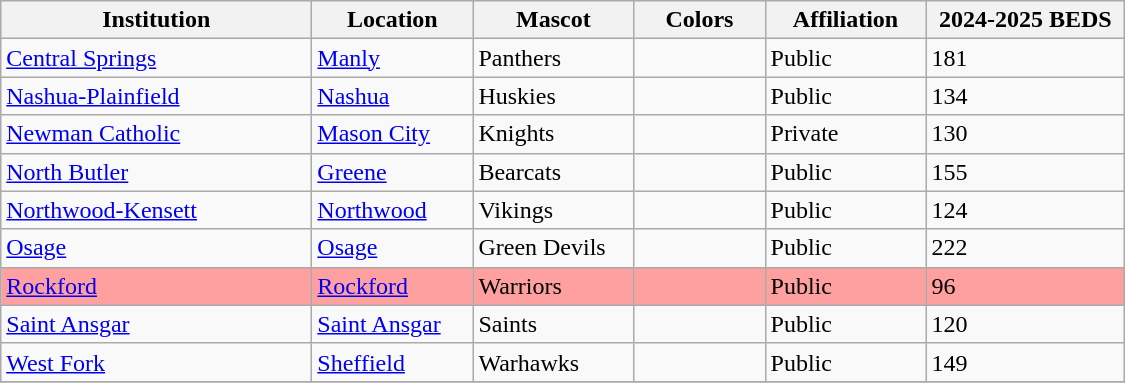<table class="wikitable">
<tr>
<th scope="col" style="width: 200px;">Institution</th>
<th scope="col" style="width: 100px;">Location</th>
<th scope="col" style="width: 100px;">Mascot</th>
<th scope="col" style="width: 80px;">Colors</th>
<th scope="col" style="width: 100px;">Affiliation</th>
<th scope="col" style="width: 125px;">2024-2025 BEDS</th>
</tr>
<tr>
<td><a href='#'>Central Springs</a></td>
<td><a href='#'>Manly</a></td>
<td>Panthers</td>
<td> </td>
<td>Public</td>
<td>181</td>
</tr>
<tr>
<td><a href='#'>Nashua-Plainfield</a></td>
<td><a href='#'>Nashua</a></td>
<td>Huskies</td>
<td>  </td>
<td>Public</td>
<td>134</td>
</tr>
<tr>
<td><a href='#'>Newman Catholic</a></td>
<td><a href='#'>Mason City</a></td>
<td>Knights</td>
<td> </td>
<td>Private</td>
<td>130</td>
</tr>
<tr>
<td><a href='#'>North Butler</a></td>
<td><a href='#'>Greene</a></td>
<td>Bearcats</td>
<td> </td>
<td>Public</td>
<td>155</td>
</tr>
<tr>
<td><a href='#'>Northwood-Kensett</a></td>
<td><a href='#'>Northwood</a></td>
<td>Vikings</td>
<td> </td>
<td>Public</td>
<td>124</td>
</tr>
<tr>
<td><a href='#'>Osage</a></td>
<td><a href='#'>Osage</a></td>
<td>Green Devils</td>
<td>  </td>
<td>Public</td>
<td>222</td>
</tr>
<tr bgcolor=#ffa0a0>
<td><a href='#'>Rockford</a></td>
<td><a href='#'>Rockford</a></td>
<td>Warriors</td>
<td> </td>
<td>Public</td>
<td>96</td>
</tr>
<tr>
<td><a href='#'>Saint Ansgar</a></td>
<td><a href='#'>Saint Ansgar</a></td>
<td>Saints</td>
<td> </td>
<td>Public</td>
<td>120</td>
</tr>
<tr>
<td><a href='#'>West Fork</a></td>
<td><a href='#'>Sheffield</a></td>
<td>Warhawks</td>
<td> </td>
<td>Public</td>
<td>149</td>
</tr>
<tr>
</tr>
</table>
